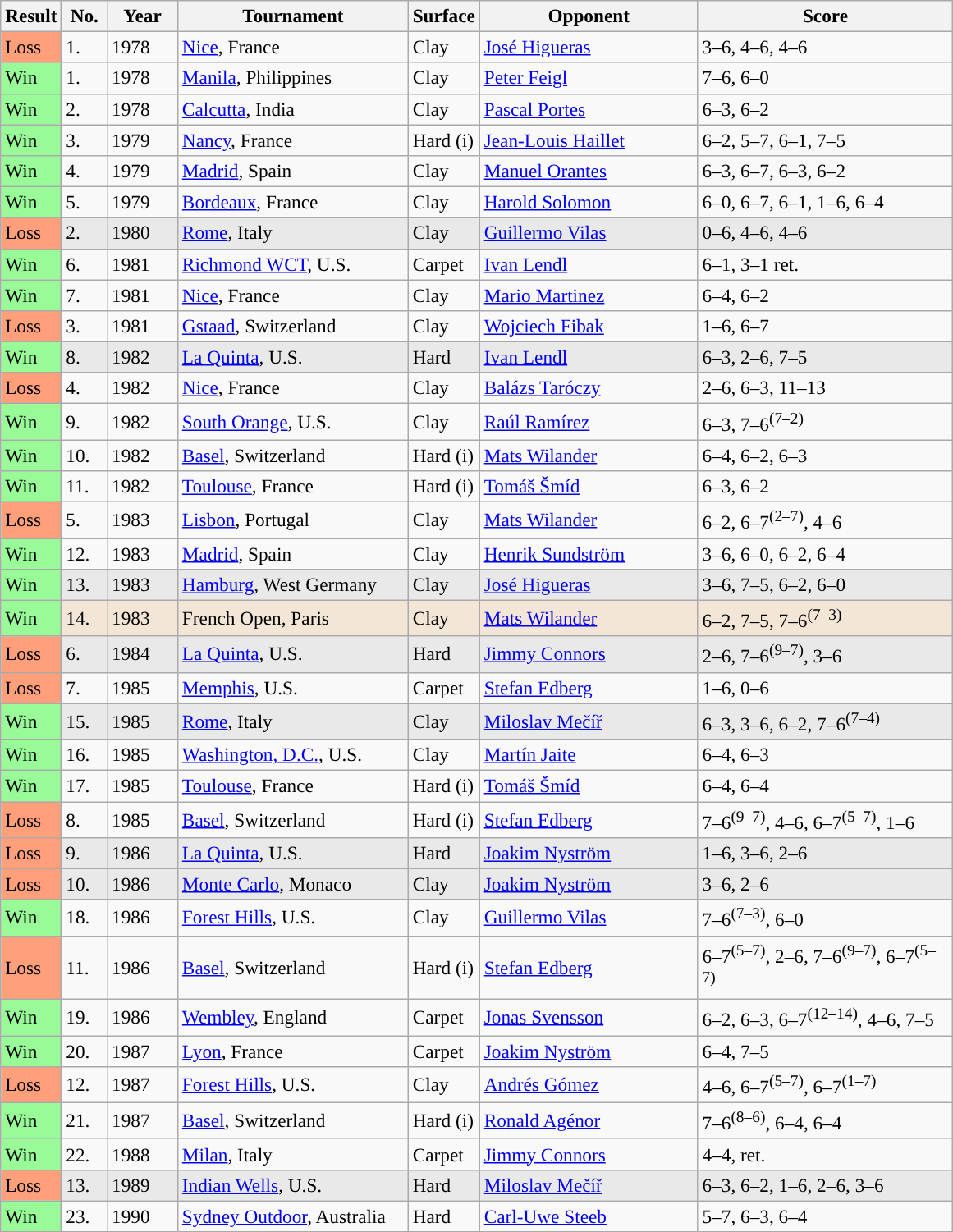<table class="sortable wikitable" style=font-size:97%>
<tr>
<th style="width:40px">Result</th>
<th style="width:30px">No.</th>
<th style="width:50px">Year</th>
<th style="width:180px">Tournament</th>
<th style="width:50px">Surface</th>
<th style="width:170px">Opponent</th>
<th style="width:200px" class="unsortable">Score</th>
</tr>
<tr>
<td style="background:#ffa07a;">Loss</td>
<td>1.</td>
<td>1978</td>
<td><a href='#'>Nice</a>, France</td>
<td>Clay</td>
<td> <a href='#'>José Higueras</a></td>
<td>3–6, 4–6, 4–6</td>
</tr>
<tr>
<td style="background:#98fb98;">Win</td>
<td>1.</td>
<td>1978</td>
<td><a href='#'>Manila</a>, Philippines</td>
<td>Clay</td>
<td> <a href='#'>Peter Feigl</a></td>
<td>7–6, 6–0</td>
</tr>
<tr>
<td style="background:#98fb98;">Win</td>
<td>2.</td>
<td>1978</td>
<td><a href='#'>Calcutta</a>, India</td>
<td>Clay</td>
<td> <a href='#'>Pascal Portes</a></td>
<td>6–3, 6–2</td>
</tr>
<tr>
<td style="background:#98fb98;">Win</td>
<td>3.</td>
<td>1979</td>
<td><a href='#'>Nancy</a>, France</td>
<td>Hard (i)</td>
<td> <a href='#'>Jean-Louis Haillet</a></td>
<td>6–2, 5–7, 6–1, 7–5</td>
</tr>
<tr>
<td style="background:#98fb98;">Win</td>
<td>4.</td>
<td>1979</td>
<td><a href='#'>Madrid</a>, Spain</td>
<td>Clay</td>
<td> <a href='#'>Manuel Orantes</a></td>
<td>6–3, 6–7, 6–3, 6–2</td>
</tr>
<tr>
<td style="background:#98fb98;">Win</td>
<td>5.</td>
<td>1979</td>
<td><a href='#'>Bordeaux</a>, France</td>
<td>Clay</td>
<td> <a href='#'>Harold Solomon</a></td>
<td>6–0, 6–7, 6–1, 1–6, 6–4</td>
</tr>
<tr style="background:#e9e9e9;”">
<td style="background:#ffa07a;">Loss</td>
<td>2.</td>
<td>1980</td>
<td><a href='#'>Rome</a>, Italy</td>
<td>Clay</td>
<td> <a href='#'>Guillermo Vilas</a></td>
<td>0–6, 4–6, 4–6</td>
</tr>
<tr>
<td style="background:#98fb98;">Win</td>
<td>6.</td>
<td>1981</td>
<td><a href='#'>Richmond WCT</a>, U.S.</td>
<td>Carpet</td>
<td> <a href='#'>Ivan Lendl</a></td>
<td>6–1, 3–1 ret.</td>
</tr>
<tr>
<td style="background:#98fb98;">Win</td>
<td>7.</td>
<td>1981</td>
<td><a href='#'>Nice</a>, France</td>
<td>Clay</td>
<td> <a href='#'>Mario Martinez</a></td>
<td>6–4, 6–2</td>
</tr>
<tr>
<td style="background:#ffa07a;">Loss</td>
<td>3.</td>
<td>1981</td>
<td><a href='#'>Gstaad</a>, Switzerland</td>
<td>Clay</td>
<td> <a href='#'>Wojciech Fibak</a></td>
<td>1–6, 6–7</td>
</tr>
<tr style="background:#e9e9e9;”">
<td style="background:#98fb98;">Win</td>
<td>8.</td>
<td>1982</td>
<td><a href='#'>La Quinta</a>, U.S.</td>
<td>Hard</td>
<td> <a href='#'>Ivan Lendl</a></td>
<td>6–3, 2–6, 7–5</td>
</tr>
<tr>
<td style="background:#ffa07a;">Loss</td>
<td>4.</td>
<td>1982</td>
<td><a href='#'>Nice</a>, France</td>
<td>Clay</td>
<td> <a href='#'>Balázs Taróczy</a></td>
<td>2–6, 6–3, 11–13</td>
</tr>
<tr>
<td style="background:#98fb98;">Win</td>
<td>9.</td>
<td>1982</td>
<td><a href='#'>South Orange</a>, U.S.</td>
<td>Clay</td>
<td> <a href='#'>Raúl Ramírez</a></td>
<td>6–3, 7–6<sup>(7–2)</sup></td>
</tr>
<tr>
<td style="background:#98fb98;">Win</td>
<td>10.</td>
<td>1982</td>
<td><a href='#'>Basel</a>, Switzerland</td>
<td>Hard (i)</td>
<td> <a href='#'>Mats Wilander</a></td>
<td>6–4, 6–2, 6–3</td>
</tr>
<tr>
<td style="background:#98fb98;">Win</td>
<td>11.</td>
<td>1982</td>
<td><a href='#'>Toulouse</a>, France</td>
<td>Hard (i)</td>
<td> <a href='#'>Tomáš Šmíd</a></td>
<td>6–3, 6–2</td>
</tr>
<tr>
<td style="background:#ffa07a;">Loss</td>
<td>5.</td>
<td>1983</td>
<td><a href='#'>Lisbon</a>, Portugal</td>
<td>Clay</td>
<td> <a href='#'>Mats Wilander</a></td>
<td>6–2, 6–7<sup>(2–7)</sup>, 4–6</td>
</tr>
<tr>
<td style="background:#98fb98;">Win</td>
<td>12.</td>
<td>1983</td>
<td><a href='#'>Madrid</a>, Spain</td>
<td>Clay</td>
<td> <a href='#'>Henrik Sundström</a></td>
<td>3–6, 6–0, 6–2, 6–4</td>
</tr>
<tr style="background:#e9e9e9;”">
<td style="background:#98fb98;">Win</td>
<td>13.</td>
<td>1983</td>
<td><a href='#'>Hamburg</a>, West Germany</td>
<td>Clay</td>
<td> <a href='#'>José Higueras</a></td>
<td>3–6, 7–5, 6–2, 6–0</td>
</tr>
<tr style="background:#f3e6d7;">
<td style="background:#98fb98;">Win</td>
<td>14.</td>
<td>1983</td>
<td>French Open, Paris</td>
<td>Clay</td>
<td> <a href='#'>Mats Wilander</a></td>
<td>6–2, 7–5, 7–6<sup>(7–3)</sup></td>
</tr>
<tr style="background:#e9e9e9;”">
<td style="background:#ffa07a;">Loss</td>
<td>6.</td>
<td>1984</td>
<td><a href='#'>La Quinta</a>, U.S.</td>
<td>Hard</td>
<td> <a href='#'>Jimmy Connors</a></td>
<td>2–6, 7–6<sup>(9–7)</sup>, 3–6</td>
</tr>
<tr>
<td style="background:#ffa07a;">Loss</td>
<td>7.</td>
<td>1985</td>
<td><a href='#'>Memphis</a>, U.S.</td>
<td>Carpet</td>
<td> <a href='#'>Stefan Edberg</a></td>
<td>1–6, 0–6</td>
</tr>
<tr style="background:#e9e9e9;”">
<td style="background:#98fb98;">Win</td>
<td>15.</td>
<td>1985</td>
<td><a href='#'>Rome</a>, Italy</td>
<td>Clay</td>
<td> <a href='#'>Miloslav Mečíř</a></td>
<td>6–3, 3–6, 6–2, 7–6<sup>(7–4)</sup></td>
</tr>
<tr>
<td style="background:#98fb98;">Win</td>
<td>16.</td>
<td>1985</td>
<td><a href='#'>Washington, D.C.</a>, U.S.</td>
<td>Clay</td>
<td> <a href='#'>Martín Jaite</a></td>
<td>6–4, 6–3</td>
</tr>
<tr>
<td style="background:#98fb98;">Win</td>
<td>17.</td>
<td>1985</td>
<td><a href='#'>Toulouse</a>, France</td>
<td>Hard (i)</td>
<td> <a href='#'>Tomáš Šmíd</a></td>
<td>6–4, 6–4</td>
</tr>
<tr>
<td style="background:#ffa07a;">Loss</td>
<td>8.</td>
<td>1985</td>
<td><a href='#'>Basel</a>, Switzerland</td>
<td>Hard (i)</td>
<td> <a href='#'>Stefan Edberg</a></td>
<td>7–6<sup>(9–7)</sup>, 4–6, 6–7<sup>(5–7)</sup>, 1–6</td>
</tr>
<tr style="background:#e9e9e9;”">
<td style="background:#ffa07a;">Loss</td>
<td>9.</td>
<td>1986</td>
<td><a href='#'>La Quinta</a>, U.S.</td>
<td>Hard</td>
<td> <a href='#'>Joakim Nyström</a></td>
<td>1–6, 3–6, 2–6</td>
</tr>
<tr style="background:#e9e9e9;”">
<td style="background:#ffa07a;">Loss</td>
<td>10.</td>
<td>1986</td>
<td><a href='#'>Monte Carlo</a>, Monaco</td>
<td>Clay</td>
<td> <a href='#'>Joakim Nyström</a></td>
<td>3–6, 2–6</td>
</tr>
<tr>
<td style="background:#98fb98;">Win</td>
<td>18.</td>
<td>1986</td>
<td><a href='#'>Forest Hills</a>, U.S.</td>
<td>Clay</td>
<td> <a href='#'>Guillermo Vilas</a></td>
<td>7–6<sup>(7–3)</sup>, 6–0</td>
</tr>
<tr>
<td style="background:#ffa07a;">Loss</td>
<td>11.</td>
<td>1986</td>
<td><a href='#'>Basel</a>, Switzerland</td>
<td>Hard (i)</td>
<td> <a href='#'>Stefan Edberg</a></td>
<td>6–7<sup>(5–7)</sup>, 2–6, 7–6<sup>(9–7)</sup>, 6–7<sup>(5–7)</sup></td>
</tr>
<tr>
<td style="background:#98fb98;">Win</td>
<td>19.</td>
<td>1986</td>
<td><a href='#'>Wembley</a>, England</td>
<td>Carpet</td>
<td> <a href='#'>Jonas Svensson</a></td>
<td>6–2, 6–3, 6–7<sup>(12–14)</sup>, 4–6, 7–5</td>
</tr>
<tr>
<td style="background:#98fb98;">Win</td>
<td>20.</td>
<td>1987</td>
<td><a href='#'>Lyon</a>, France</td>
<td>Carpet</td>
<td> <a href='#'>Joakim Nyström</a></td>
<td>6–4, 7–5</td>
</tr>
<tr>
<td style="background:#ffa07a;">Loss</td>
<td>12.</td>
<td>1987</td>
<td><a href='#'>Forest Hills</a>, U.S.</td>
<td>Clay</td>
<td> <a href='#'>Andrés Gómez</a></td>
<td>4–6, 6–7<sup>(5–7)</sup>, 6–7<sup>(1–7)</sup></td>
</tr>
<tr>
<td style="background:#98fb98;">Win</td>
<td>21.</td>
<td>1987</td>
<td><a href='#'>Basel</a>, Switzerland</td>
<td>Hard (i)</td>
<td> <a href='#'>Ronald Agénor</a></td>
<td>7–6<sup>(8–6)</sup>, 6–4, 6–4</td>
</tr>
<tr>
<td style="background:#98fb98;">Win</td>
<td>22.</td>
<td>1988</td>
<td><a href='#'>Milan</a>, Italy</td>
<td>Carpet</td>
<td> <a href='#'>Jimmy Connors</a></td>
<td>4–4, ret.</td>
</tr>
<tr style="background:#e9e9e9;”">
<td style="background:#ffa07a;">Loss</td>
<td>13.</td>
<td>1989</td>
<td><a href='#'>Indian Wells</a>, U.S.</td>
<td>Hard</td>
<td> <a href='#'>Miloslav Mečíř</a></td>
<td>6–3, 6–2, 1–6, 2–6, 3–6</td>
</tr>
<tr>
<td style="background:#98fb98;">Win</td>
<td>23.</td>
<td>1990</td>
<td><a href='#'>Sydney Outdoor</a>, Australia</td>
<td>Hard</td>
<td> <a href='#'>Carl-Uwe Steeb</a></td>
<td>5–7, 6–3, 6–4</td>
</tr>
</table>
